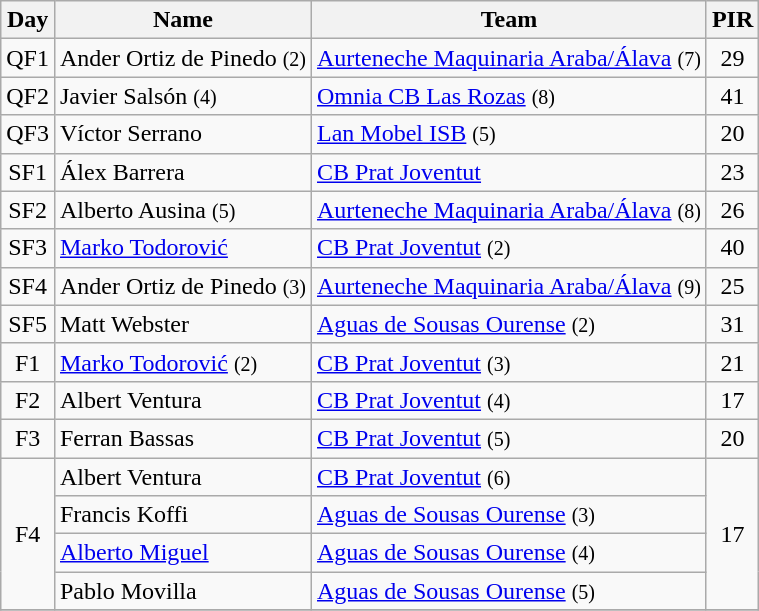<table class="wikitable">
<tr>
<th>Day</th>
<th>Name</th>
<th>Team</th>
<th>PIR</th>
</tr>
<tr>
<td align="center">QF1</td>
<td> Ander Ortiz de Pinedo <small>(2)</small></td>
<td><a href='#'>Aurteneche Maquinaria Araba/Álava</a> <small>(7)</small></td>
<td align="center">29</td>
</tr>
<tr>
<td align="center">QF2</td>
<td> Javier Salsón <small>(4)</small></td>
<td><a href='#'>Omnia CB Las Rozas</a> <small>(8)</small></td>
<td align="center">41</td>
</tr>
<tr>
<td align="center">QF3</td>
<td> Víctor Serrano</td>
<td><a href='#'>Lan Mobel ISB</a> <small>(5)</small></td>
<td align="center">20</td>
</tr>
<tr>
<td align="center">SF1</td>
<td> Álex Barrera</td>
<td><a href='#'>CB Prat Joventut</a></td>
<td align="center">23</td>
</tr>
<tr>
<td align="center">SF2</td>
<td> Alberto Ausina <small>(5)</small></td>
<td><a href='#'>Aurteneche Maquinaria Araba/Álava</a> <small>(8)</small></td>
<td align="center">26</td>
</tr>
<tr>
<td align="center">SF3</td>
<td> <a href='#'>Marko Todorović</a></td>
<td><a href='#'>CB Prat Joventut</a> <small>(2)</small></td>
<td align="center">40</td>
</tr>
<tr>
<td align="center">SF4</td>
<td> Ander Ortiz de Pinedo <small>(3)</small></td>
<td><a href='#'>Aurteneche Maquinaria Araba/Álava</a> <small>(9)</small></td>
<td align="center">25</td>
</tr>
<tr>
<td align="center">SF5</td>
<td> Matt Webster</td>
<td><a href='#'>Aguas de Sousas Ourense</a> <small>(2)</small></td>
<td align="center">31</td>
</tr>
<tr>
<td align="center">F1</td>
<td> <a href='#'>Marko Todorović</a> <small>(2)</small></td>
<td><a href='#'>CB Prat Joventut</a> <small>(3)</small></td>
<td align="center">21</td>
</tr>
<tr>
<td align="center">F2</td>
<td> Albert Ventura</td>
<td><a href='#'>CB Prat Joventut</a> <small>(4)</small></td>
<td align="center">17</td>
</tr>
<tr>
<td align="center">F3</td>
<td> Ferran Bassas</td>
<td><a href='#'>CB Prat Joventut</a> <small>(5)</small></td>
<td align="center">20</td>
</tr>
<tr>
<td rowspan=4 align="center">F4</td>
<td> Albert Ventura</td>
<td><a href='#'>CB Prat Joventut</a> <small>(6)</small></td>
<td rowspan=4 align="center">17</td>
</tr>
<tr>
<td> Francis Koffi</td>
<td><a href='#'>Aguas de Sousas Ourense</a> <small>(3)</small></td>
</tr>
<tr>
<td> <a href='#'>Alberto Miguel</a></td>
<td><a href='#'>Aguas de Sousas Ourense</a> <small>(4)</small></td>
</tr>
<tr>
<td> Pablo Movilla</td>
<td><a href='#'>Aguas de Sousas Ourense</a> <small>(5)</small></td>
</tr>
<tr>
</tr>
</table>
